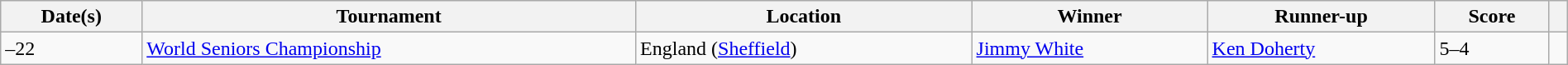<table class="sortable wikitable" width="100%" cellpadding="5" style="margin: 1em auto 1em auto">
<tr>
<th scope="col">Date(s)</th>
<th scope="col">Tournament</th>
<th scope="col">Location</th>
<th scope="col" class="unsortable">Winner</th>
<th scope="col" class="unsortable">Runner-up</th>
<th scope="col" class="unsortable">Score</th>
<th scope="col" class="unsortable"></th>
</tr>
<tr>
<td>–22</td>
<td><a href='#'>World Seniors Championship</a></td>
<td>England (<a href='#'>Sheffield</a>)</td>
<td><a href='#'>Jimmy White</a></td>
<td><a href='#'>Ken Doherty</a></td>
<td>5–4</td>
<td style="text-align:center;"></td>
</tr>
</table>
